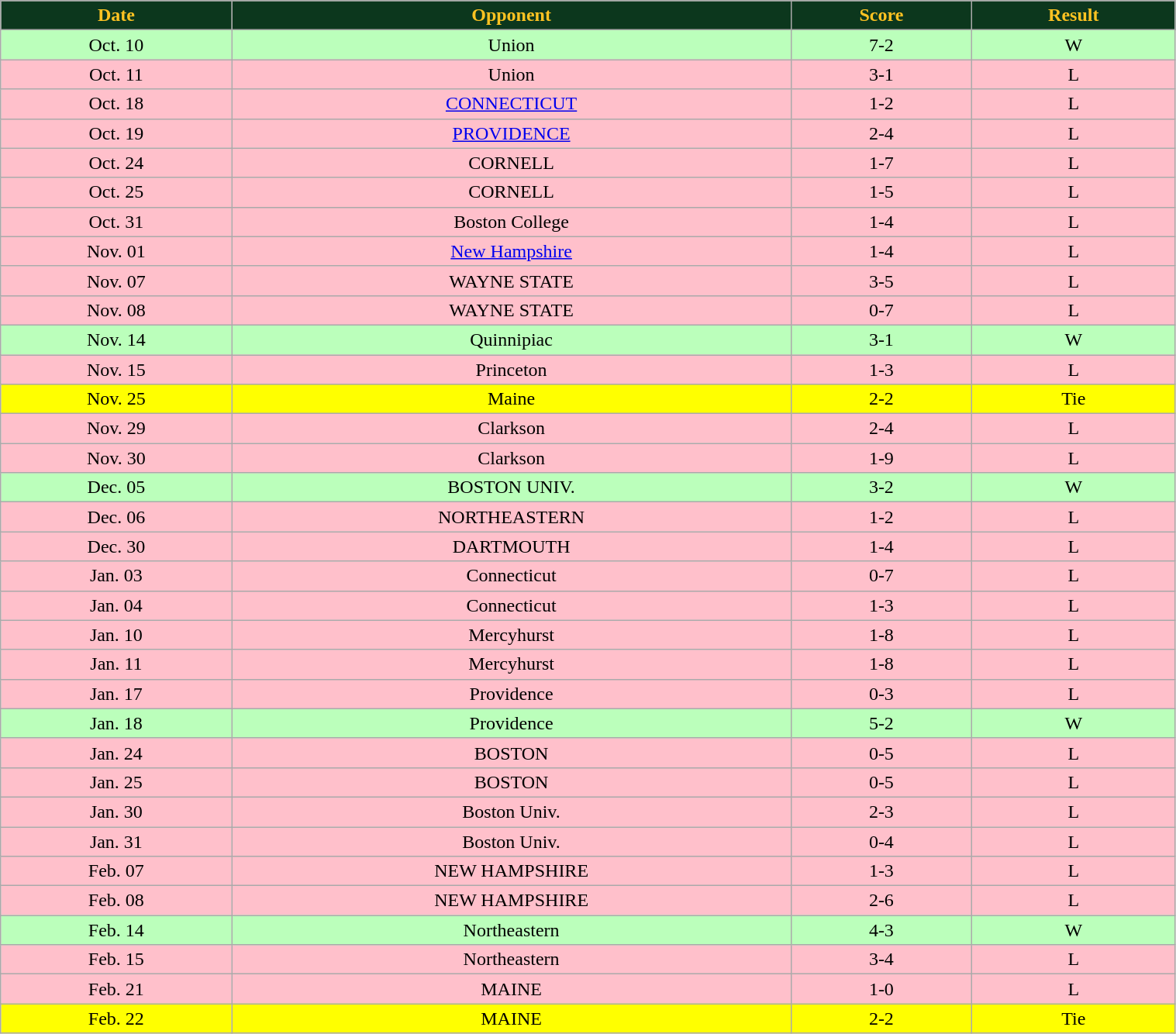<table class="wikitable" width="80%">
<tr align="center"  style="background:#0C371D;color:#ffc322;">
<td><strong>Date</strong></td>
<td><strong>Opponent</strong></td>
<td><strong>Score</strong></td>
<td><strong>Result</strong></td>
</tr>
<tr align="center" bgcolor="bbffbb">
<td>Oct. 10</td>
<td>Union</td>
<td>7-2</td>
<td>W</td>
</tr>
<tr align="center" bgcolor="pink">
<td>Oct. 11</td>
<td>Union</td>
<td>3-1</td>
<td>L</td>
</tr>
<tr align="center" bgcolor="pink">
<td>Oct. 18</td>
<td><a href='#'>CONNECTICUT</a></td>
<td>1-2</td>
<td>L</td>
</tr>
<tr align="center" bgcolor="pink">
<td>Oct. 19</td>
<td><a href='#'>PROVIDENCE</a></td>
<td>2-4</td>
<td>L</td>
</tr>
<tr align="center" bgcolor="pink">
<td>Oct. 24</td>
<td>CORNELL</td>
<td>1-7</td>
<td>L</td>
</tr>
<tr align="center" bgcolor="pink">
<td>Oct. 25</td>
<td>CORNELL</td>
<td>1-5</td>
<td>L</td>
</tr>
<tr align="center" bgcolor="pink">
<td>Oct. 31</td>
<td>Boston College</td>
<td>1-4</td>
<td>L</td>
</tr>
<tr align="center" bgcolor="pink">
<td>Nov. 01</td>
<td><a href='#'>New Hampshire</a></td>
<td>1-4</td>
<td>L</td>
</tr>
<tr align="center" bgcolor="pink">
<td>Nov. 07</td>
<td>WAYNE STATE</td>
<td>3-5</td>
<td>L</td>
</tr>
<tr align="center" bgcolor="pink">
<td>Nov. 08</td>
<td>WAYNE STATE</td>
<td>0-7</td>
<td>L</td>
</tr>
<tr align="center" bgcolor="bbffbb">
<td>Nov. 14</td>
<td>Quinnipiac</td>
<td>3-1</td>
<td>W</td>
</tr>
<tr align="center" bgcolor="pink">
<td>Nov. 15</td>
<td>Princeton</td>
<td>1-3</td>
<td>L</td>
</tr>
<tr align="center" bgcolor="yellow">
<td>Nov. 25</td>
<td>Maine</td>
<td>2-2</td>
<td>Tie</td>
</tr>
<tr align="center" bgcolor="pink">
<td>Nov. 29</td>
<td>Clarkson</td>
<td>2-4</td>
<td>L</td>
</tr>
<tr align="center" bgcolor="pink">
<td>Nov. 30</td>
<td>Clarkson</td>
<td>1-9</td>
<td>L</td>
</tr>
<tr align="center" bgcolor="bbffbb">
<td>Dec. 05</td>
<td>BOSTON UNIV.</td>
<td>3-2</td>
<td>W</td>
</tr>
<tr align="center" bgcolor="pink">
<td>Dec. 06</td>
<td>NORTHEASTERN</td>
<td>1-2</td>
<td>L</td>
</tr>
<tr align="center" bgcolor="pink">
<td>Dec. 30</td>
<td>DARTMOUTH</td>
<td>1-4</td>
<td>L</td>
</tr>
<tr align="center" bgcolor="pink">
<td>Jan. 03</td>
<td>Connecticut</td>
<td>0-7</td>
<td>L</td>
</tr>
<tr align="center" bgcolor="pink">
<td>Jan. 04</td>
<td>Connecticut</td>
<td>1-3</td>
<td>L</td>
</tr>
<tr align="center" bgcolor="pink">
<td>Jan. 10</td>
<td>Mercyhurst</td>
<td>1-8</td>
<td>L</td>
</tr>
<tr align="center" bgcolor="pink">
<td>Jan. 11</td>
<td>Mercyhurst</td>
<td>1-8</td>
<td>L</td>
</tr>
<tr align="center" bgcolor="pink">
<td>Jan. 17</td>
<td>Providence</td>
<td>0-3</td>
<td>L</td>
</tr>
<tr align="center" bgcolor="bbffbb">
<td>Jan. 18</td>
<td>Providence</td>
<td>5-2</td>
<td>W</td>
</tr>
<tr align="center" bgcolor="pink">
<td>Jan. 24</td>
<td>BOSTON</td>
<td>0-5</td>
<td>L</td>
</tr>
<tr align="center" bgcolor="pink">
<td>Jan. 25</td>
<td>BOSTON</td>
<td>0-5</td>
<td>L</td>
</tr>
<tr align="center" bgcolor="pink">
<td>Jan. 30</td>
<td>Boston Univ.</td>
<td>2-3</td>
<td>L</td>
</tr>
<tr align="center" bgcolor="pink">
<td>Jan. 31</td>
<td>Boston Univ.</td>
<td>0-4</td>
<td>L</td>
</tr>
<tr align="center" bgcolor="pink">
<td>Feb. 07</td>
<td>NEW HAMPSHIRE</td>
<td>1-3</td>
<td>L</td>
</tr>
<tr align="center" bgcolor="pink">
<td>Feb. 08</td>
<td>NEW HAMPSHIRE</td>
<td>2-6</td>
<td>L</td>
</tr>
<tr align="center" bgcolor="bbffbb">
<td>Feb. 14</td>
<td>Northeastern</td>
<td>4-3</td>
<td>W</td>
</tr>
<tr align="center" bgcolor="pink">
<td>Feb. 15</td>
<td>Northeastern</td>
<td>3-4</td>
<td>L</td>
</tr>
<tr align="center" bgcolor="pink">
<td>Feb. 21</td>
<td>MAINE</td>
<td>1-0</td>
<td>L</td>
</tr>
<tr align="center" bgcolor="yellow">
<td>Feb. 22</td>
<td>MAINE</td>
<td>2-2</td>
<td>Tie</td>
</tr>
</table>
